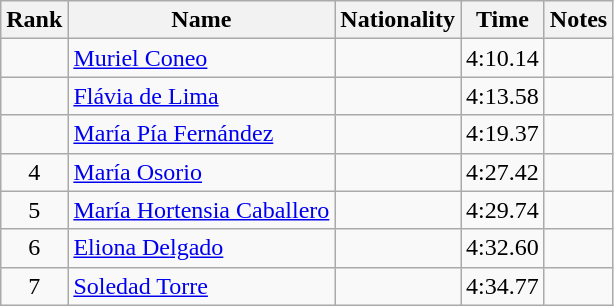<table class="wikitable sortable" style="text-align:center">
<tr>
<th>Rank</th>
<th>Name</th>
<th>Nationality</th>
<th>Time</th>
<th>Notes</th>
</tr>
<tr>
<td align=center></td>
<td align=left><a href='#'>Muriel Coneo</a></td>
<td align=left></td>
<td>4:10.14</td>
<td><strong></strong></td>
</tr>
<tr>
<td align=center></td>
<td align=left><a href='#'>Flávia de Lima</a></td>
<td align=left></td>
<td>4:13.58</td>
<td></td>
</tr>
<tr>
<td align=center></td>
<td align=left><a href='#'>María Pía Fernández</a></td>
<td align=left></td>
<td>4:19.37</td>
<td></td>
</tr>
<tr>
<td align=center>4</td>
<td align=left><a href='#'>María Osorio</a></td>
<td align=left></td>
<td>4:27.42</td>
<td></td>
</tr>
<tr>
<td align=center>5</td>
<td align=left><a href='#'>María Hortensia Caballero</a></td>
<td align=left></td>
<td>4:29.74</td>
<td></td>
</tr>
<tr>
<td align=center>6</td>
<td align=left><a href='#'>Eliona Delgado</a></td>
<td align=left></td>
<td>4:32.60</td>
<td></td>
</tr>
<tr>
<td align=center>7</td>
<td align=left><a href='#'>Soledad Torre</a></td>
<td align=left></td>
<td>4:34.77</td>
<td></td>
</tr>
</table>
